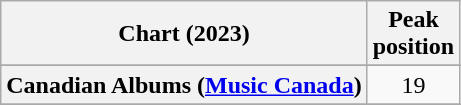<table class="wikitable sortable plainrowheaders" style="text-align:center">
<tr>
<th scope="col">Chart (2023)</th>
<th scope="col">Peak<br> position</th>
</tr>
<tr>
</tr>
<tr>
</tr>
<tr>
</tr>
<tr>
<th scope="row">Canadian Albums (<a href='#'>Music Canada</a>)</th>
<td>19</td>
</tr>
<tr>
</tr>
<tr>
</tr>
<tr>
</tr>
</table>
